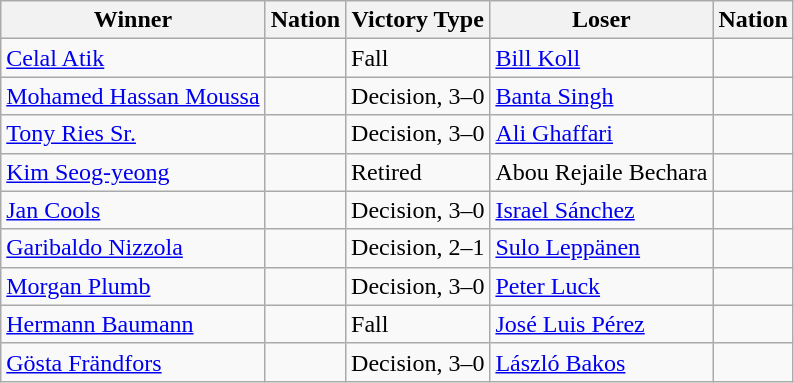<table class="wikitable sortable" style="text-align:left;">
<tr>
<th>Winner</th>
<th>Nation</th>
<th>Victory Type</th>
<th>Loser</th>
<th>Nation</th>
</tr>
<tr>
<td><a href='#'>Celal Atik</a></td>
<td></td>
<td>Fall</td>
<td><a href='#'>Bill Koll</a></td>
<td></td>
</tr>
<tr>
<td><a href='#'>Mohamed Hassan Moussa</a></td>
<td></td>
<td>Decision, 3–0</td>
<td><a href='#'>Banta Singh</a></td>
<td></td>
</tr>
<tr>
<td><a href='#'>Tony Ries Sr.</a></td>
<td></td>
<td>Decision, 3–0</td>
<td><a href='#'>Ali Ghaffari</a></td>
<td></td>
</tr>
<tr>
<td><a href='#'>Kim Seog-yeong</a></td>
<td></td>
<td>Retired</td>
<td>Abou Rejaile Bechara</td>
<td></td>
</tr>
<tr>
<td><a href='#'>Jan Cools</a></td>
<td></td>
<td>Decision, 3–0</td>
<td><a href='#'>Israel Sánchez</a></td>
<td></td>
</tr>
<tr>
<td><a href='#'>Garibaldo Nizzola</a></td>
<td></td>
<td>Decision, 2–1</td>
<td><a href='#'>Sulo Leppänen</a></td>
<td></td>
</tr>
<tr>
<td><a href='#'>Morgan Plumb</a></td>
<td></td>
<td>Decision, 3–0</td>
<td><a href='#'>Peter Luck</a></td>
<td></td>
</tr>
<tr>
<td><a href='#'>Hermann Baumann</a></td>
<td></td>
<td>Fall</td>
<td><a href='#'>José Luis Pérez</a></td>
<td></td>
</tr>
<tr>
<td><a href='#'>Gösta Frändfors</a></td>
<td></td>
<td>Decision, 3–0</td>
<td><a href='#'>László Bakos</a></td>
<td></td>
</tr>
</table>
